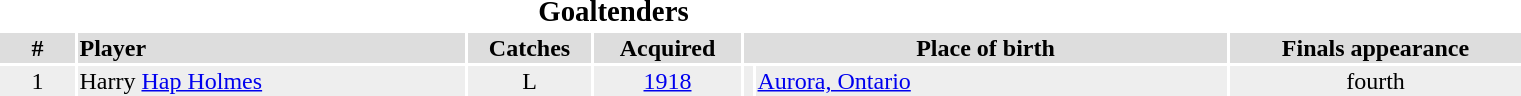<table style="text-align:center;">
<tr>
<th colspan="6"><big>Goaltenders</big></th>
</tr>
<tr style="background:#dddddd;">
<th style="width:3em">#</th>
<th style="width:16em; text-align:left">Player</th>
<th style="width:5em">Catches</th>
<th style="width:6em">Acquired</th>
<th style="width:20em" colspan="2">Place of birth</th>
<th style="width:12em">Finals appearance</th>
</tr>
<tr style="background:#eeeeee;">
<td>1</td>
<td align="left">Harry <a href='#'>Hap Holmes</a></td>
<td>L</td>
<td><a href='#'>1918</a></td>
<td></td>
<td align="left"><a href='#'>Aurora, Ontario</a></td>
<td>fourth </td>
</tr>
</table>
